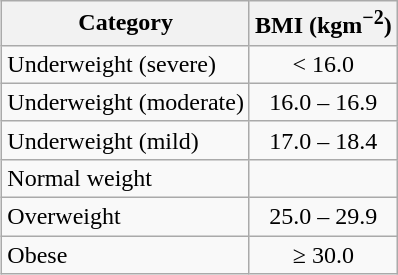<table class="wikitable" style="float: right; margin-left: 1em; text-align:center">
<tr>
<th>Category</th>
<th>BMI (kgm<sup>−2</sup>)</th>
</tr>
<tr>
<td style="text-align: left;">Underweight (severe)</td>
<td>< 16.0</td>
</tr>
<tr>
<td style="text-align: left;">Underweight (moderate)</td>
<td>16.0 – 16.9</td>
</tr>
<tr>
<td style="text-align: left;">Underweight (mild)</td>
<td>17.0 – 18.4</td>
</tr>
<tr>
<td style="text-align: left;">Normal weight</td>
<td></td>
</tr>
<tr>
<td style="text-align: left;">Overweight</td>
<td>25.0 – 29.9</td>
</tr>
<tr>
<td style="text-align: left;">Obese</td>
<td>≥ 30.0</td>
</tr>
</table>
